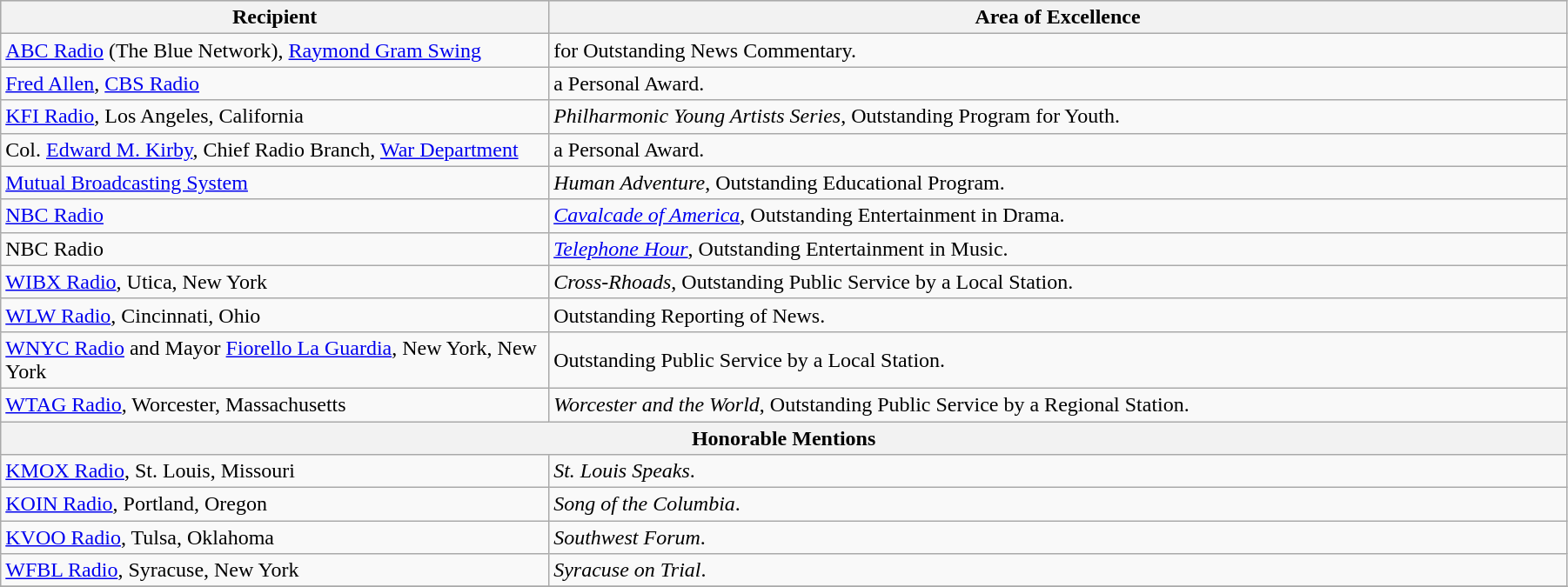<table class="wikitable" width=95%>
<tr bgcolor="#CCCCCC">
<th width=35%>Recipient</th>
<th width=65%>Area of Excellence</th>
</tr>
<tr>
<td rowspan="1"><a href='#'>ABC Radio</a> (The Blue Network), <a href='#'>Raymond Gram Swing</a></td>
<td>for Outstanding News Commentary.</td>
</tr>
<tr>
<td rowspan="1"><a href='#'>Fred Allen</a>, <a href='#'>CBS Radio</a></td>
<td>a Personal Award.</td>
</tr>
<tr>
<td rowspan="1"><a href='#'>KFI Radio</a>, Los Angeles, California</td>
<td><em>Philharmonic Young Artists Series</em>, Outstanding Program for Youth.</td>
</tr>
<tr>
<td rowspan="1">Col. <a href='#'>Edward M. Kirby</a>, Chief Radio Branch, <a href='#'>War Department</a></td>
<td>a Personal Award.</td>
</tr>
<tr>
<td rowspan="1"><a href='#'>Mutual Broadcasting System</a></td>
<td><em>Human Adventure</em>, Outstanding Educational Program.</td>
</tr>
<tr>
<td rowspan="1"><a href='#'>NBC Radio</a></td>
<td><em><a href='#'>Cavalcade of America</a></em>, Outstanding Entertainment in Drama.</td>
</tr>
<tr>
<td rowspan="1">NBC Radio</td>
<td><em><a href='#'>Telephone Hour</a></em>, Outstanding Entertainment in Music.</td>
</tr>
<tr>
<td rowspan="1"><a href='#'>WIBX Radio</a>, Utica, New York</td>
<td><em>Cross-Rhoads</em>, Outstanding Public Service by a Local Station.</td>
</tr>
<tr>
<td rowspan="1"><a href='#'>WLW Radio</a>, Cincinnati, Ohio</td>
<td>Outstanding Reporting of News.</td>
</tr>
<tr>
<td rowspan="1"><a href='#'>WNYC Radio</a> and Mayor <a href='#'>Fiorello La Guardia</a>, New York, New York</td>
<td>Outstanding Public Service by a Local Station.</td>
</tr>
<tr>
<td rowspan="1"><a href='#'>WTAG Radio</a>, Worcester, Massachusetts</td>
<td><em>Worcester and the World</em>, Outstanding Public Service by a Regional Station.</td>
</tr>
<tr>
<th colspan="2">Honorable Mentions</th>
</tr>
<tr>
<td rowspan="1"><a href='#'>KMOX Radio</a>, St. Louis, Missouri</td>
<td><em>St. Louis Speaks</em>.</td>
</tr>
<tr>
<td rowspan="1"><a href='#'>KOIN Radio</a>, Portland, Oregon</td>
<td><em>Song of the Columbia</em>.</td>
</tr>
<tr>
<td rowspan="1"><a href='#'>KVOO Radio</a>, Tulsa, Oklahoma</td>
<td><em>Southwest Forum</em>.</td>
</tr>
<tr>
<td rowspan="1"><a href='#'>WFBL Radio</a>, Syracuse, New York</td>
<td><em>Syracuse on Trial</em>.</td>
</tr>
<tr>
</tr>
</table>
